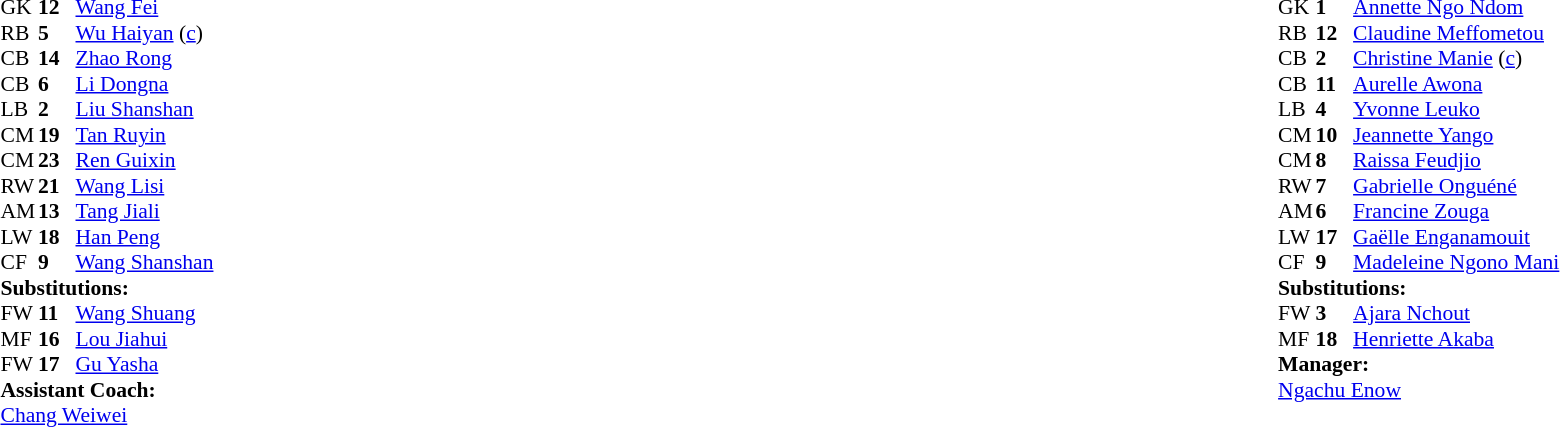<table width="100%">
<tr>
<td valign="top" width="50%"><br><table style="font-size: 90%" cellspacing="0" cellpadding="0">
<tr>
<th width="25"></th>
<th width="25"></th>
</tr>
<tr>
<td>GK</td>
<td><strong>12</strong></td>
<td><a href='#'>Wang Fei</a></td>
</tr>
<tr>
<td>RB</td>
<td><strong>5</strong></td>
<td><a href='#'>Wu Haiyan</a> (<a href='#'>c</a>)</td>
</tr>
<tr>
<td>CB</td>
<td><strong>14</strong></td>
<td><a href='#'>Zhao Rong</a></td>
</tr>
<tr>
<td>CB</td>
<td><strong>6</strong></td>
<td><a href='#'>Li Dongna</a></td>
</tr>
<tr>
<td>LB</td>
<td><strong>2</strong></td>
<td><a href='#'>Liu Shanshan</a></td>
</tr>
<tr>
<td>CM</td>
<td><strong>19</strong></td>
<td><a href='#'>Tan Ruyin</a></td>
</tr>
<tr>
<td>CM</td>
<td><strong>23</strong></td>
<td><a href='#'>Ren Guixin</a></td>
</tr>
<tr>
<td>RW</td>
<td><strong>21</strong></td>
<td><a href='#'>Wang Lisi</a></td>
<td></td>
<td></td>
</tr>
<tr>
<td>AM</td>
<td><strong>13</strong></td>
<td><a href='#'>Tang Jiali</a></td>
<td></td>
<td></td>
</tr>
<tr>
<td>LW</td>
<td><strong>18</strong></td>
<td><a href='#'>Han Peng</a></td>
</tr>
<tr>
<td>CF</td>
<td><strong>9</strong></td>
<td><a href='#'>Wang Shanshan</a></td>
<td></td>
<td></td>
</tr>
<tr>
<td colspan=3><strong>Substitutions:</strong></td>
</tr>
<tr>
<td>FW</td>
<td><strong>11</strong></td>
<td><a href='#'>Wang Shuang</a></td>
<td></td>
<td></td>
</tr>
<tr>
<td>MF</td>
<td><strong>16</strong></td>
<td><a href='#'>Lou Jiahui</a></td>
<td></td>
<td></td>
</tr>
<tr>
<td>FW</td>
<td><strong>17</strong></td>
<td><a href='#'>Gu Yasha</a></td>
<td></td>
<td></td>
</tr>
<tr>
<td colspan=3><strong>Assistant Coach:</strong></td>
</tr>
<tr>
<td colspan=3><a href='#'>Chang Weiwei</a></td>
</tr>
</table>
</td>
<td valign="top"></td>
<td valign="top" width="50%"><br><table style="font-size: 90%" cellspacing="0" cellpadding="0" align="center">
<tr>
<th width=25></th>
<th width=25></th>
</tr>
<tr>
<td>GK</td>
<td><strong>1</strong></td>
<td><a href='#'>Annette Ngo Ndom</a></td>
</tr>
<tr>
<td>RB</td>
<td><strong>12</strong></td>
<td><a href='#'>Claudine Meffometou</a></td>
<td></td>
</tr>
<tr>
<td>CB</td>
<td><strong>2</strong></td>
<td><a href='#'>Christine Manie</a> (<a href='#'>c</a>)</td>
</tr>
<tr>
<td>CB</td>
<td><strong>11</strong></td>
<td><a href='#'>Aurelle Awona</a></td>
</tr>
<tr>
<td>LB</td>
<td><strong>4</strong></td>
<td><a href='#'>Yvonne Leuko</a></td>
</tr>
<tr>
<td>CM</td>
<td><strong>10</strong></td>
<td><a href='#'>Jeannette Yango</a></td>
</tr>
<tr>
<td>CM</td>
<td><strong>8</strong></td>
<td><a href='#'>Raissa Feudjio</a></td>
</tr>
<tr>
<td>RW</td>
<td><strong>7</strong></td>
<td><a href='#'>Gabrielle Onguéné</a></td>
</tr>
<tr>
<td>AM</td>
<td><strong>6</strong></td>
<td><a href='#'>Francine Zouga</a></td>
<td></td>
<td></td>
</tr>
<tr>
<td>LW</td>
<td><strong>17</strong></td>
<td><a href='#'>Gaëlle Enganamouit</a></td>
</tr>
<tr>
<td>CF</td>
<td><strong>9</strong></td>
<td><a href='#'>Madeleine Ngono Mani</a></td>
<td></td>
<td></td>
</tr>
<tr>
<td colspan=3><strong>Substitutions:</strong></td>
</tr>
<tr>
<td>FW</td>
<td><strong>3</strong></td>
<td><a href='#'>Ajara Nchout</a></td>
<td></td>
<td></td>
</tr>
<tr>
<td>MF</td>
<td><strong>18</strong></td>
<td><a href='#'>Henriette Akaba</a></td>
<td></td>
<td></td>
</tr>
<tr>
<td colspan=3><strong>Manager:</strong></td>
</tr>
<tr>
<td colspan=3><a href='#'>Ngachu Enow</a></td>
</tr>
</table>
</td>
</tr>
</table>
